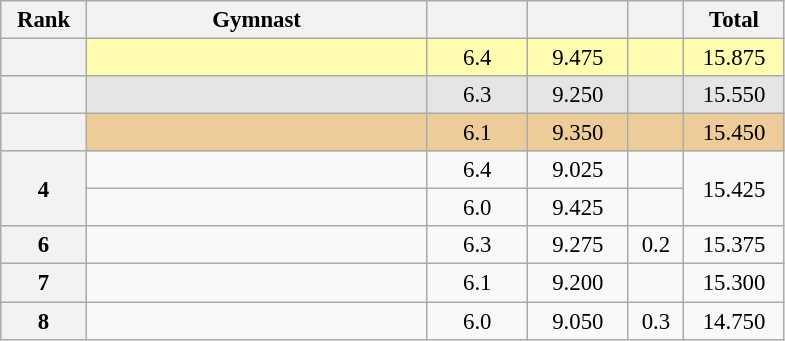<table class="wikitable sortable" style="text-align:center; font-size:95%">
<tr>
<th scope="col" style="width:50px;">Rank</th>
<th scope="col" style="width:220px;">Gymnast</th>
<th scope="col" style="width:60px;"></th>
<th scope="col" style="width:60px;"></th>
<th scope="col" style="width:30px;"></th>
<th scope="col" style="width:60px;">Total</th>
</tr>
<tr style="background:#fffcaf;">
<th scope=row style="text-align:center"></th>
<td style="text-align:left;"></td>
<td>6.4</td>
<td>9.475</td>
<td></td>
<td>15.875</td>
</tr>
<tr style="background:#e5e5e5;">
<th scope=row style="text-align:center"></th>
<td style="text-align:left;"></td>
<td>6.3</td>
<td>9.250</td>
<td></td>
<td>15.550</td>
</tr>
<tr style="background:#ec9;">
<th scope=row style="text-align:center"></th>
<td style="text-align:left;"></td>
<td>6.1</td>
<td>9.350</td>
<td></td>
<td>15.450</td>
</tr>
<tr>
<th rowspan=2 scope=row style="text-align:center">4</th>
<td style="text-align:left;"></td>
<td>6.4</td>
<td>9.025</td>
<td></td>
<td rowspan=2>15.425</td>
</tr>
<tr>
<td style="text-align:left;"></td>
<td>6.0</td>
<td>9.425</td>
<td></td>
</tr>
<tr>
<th scope=row style="text-align:center">6</th>
<td style="text-align:left;"></td>
<td>6.3</td>
<td>9.275</td>
<td>0.2</td>
<td>15.375</td>
</tr>
<tr>
<th scope=row style="text-align:center">7</th>
<td style="text-align:left;"></td>
<td>6.1</td>
<td>9.200</td>
<td></td>
<td>15.300</td>
</tr>
<tr>
<th scope=row style="text-align:center">8</th>
<td style="text-align:left;"></td>
<td>6.0</td>
<td>9.050</td>
<td>0.3</td>
<td>14.750</td>
</tr>
</table>
